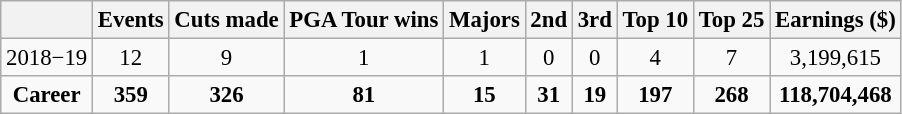<table class=wikitable style="font-size:95%;text-align:center">
<tr>
<th></th>
<th>Events</th>
<th>Cuts made</th>
<th>PGA Tour wins</th>
<th>Majors</th>
<th>2nd</th>
<th>3rd</th>
<th>Top 10</th>
<th>Top 25</th>
<th>Earnings ($)</th>
</tr>
<tr>
<td>2018−19</td>
<td>12</td>
<td>9</td>
<td>1</td>
<td>1</td>
<td>0</td>
<td>0</td>
<td>4</td>
<td>7</td>
<td>3,199,615</td>
</tr>
<tr>
<td><strong>Career</strong></td>
<td><strong>359</strong></td>
<td><strong>326</strong></td>
<td><strong>81</strong></td>
<td><strong>15</strong></td>
<td><strong>31</strong></td>
<td><strong>19</strong></td>
<td><strong>197</strong></td>
<td><strong>268</strong></td>
<td><strong>118,704,468</strong></td>
</tr>
</table>
